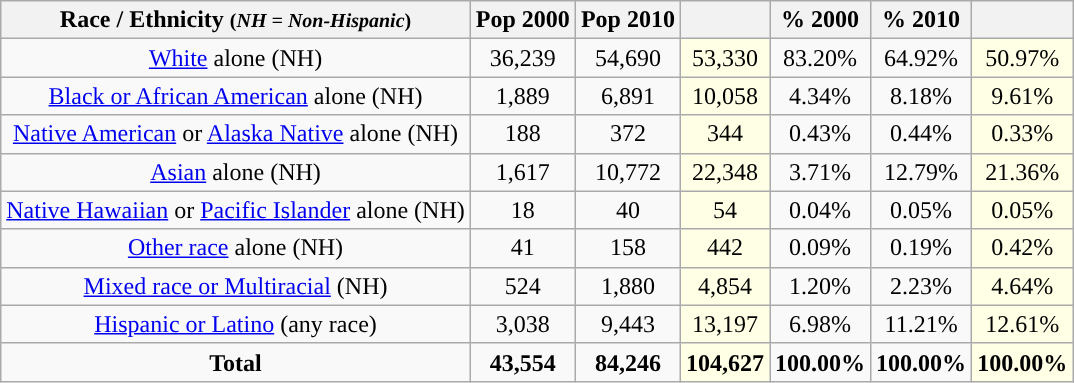<table class="wikitable" style="text-align:center;">
<tr>
<th>Race / Ethnicity <small>(<em>NH = Non-Hispanic</em>)</small></th>
<th>Pop 2000</th>
<th>Pop 2010</th>
<th></th>
<th>% 2000</th>
<th>% 2010</th>
<th></th>
</tr>
<tr>
<td><a href='#'>White</a> alone (NH)</td>
<td>36,239</td>
<td>54,690</td>
<td style='background: #ffffe6;'>53,330</td>
<td>83.20%</td>
<td>64.92%</td>
<td style='background: #ffffe6;'>50.97%</td>
</tr>
<tr>
<td><a href='#'>Black or African American</a> alone (NH)</td>
<td>1,889</td>
<td>6,891</td>
<td style='background: #ffffe6;'>10,058</td>
<td>4.34%</td>
<td>8.18%</td>
<td style='background: #ffffe6;'>9.61%</td>
</tr>
<tr>
<td><a href='#'>Native American</a> or <a href='#'>Alaska Native</a> alone (NH)</td>
<td>188</td>
<td>372</td>
<td style='background: #ffffe6;'>344</td>
<td>0.43%</td>
<td>0.44%</td>
<td style='background: #ffffe6;'>0.33%</td>
</tr>
<tr>
<td><a href='#'>Asian</a> alone (NH)</td>
<td>1,617</td>
<td>10,772</td>
<td style='background: #ffffe6;'>22,348</td>
<td>3.71%</td>
<td>12.79%</td>
<td style='background: #ffffe6;'>21.36%</td>
</tr>
<tr>
<td><a href='#'>Native Hawaiian</a> or <a href='#'>Pacific Islander</a> alone (NH)</td>
<td>18</td>
<td>40</td>
<td style='background: #ffffe6;'>54</td>
<td>0.04%</td>
<td>0.05%</td>
<td style='background: #ffffe6;'>0.05%</td>
</tr>
<tr>
<td><a href='#'>Other race</a> alone (NH)</td>
<td>41</td>
<td>158</td>
<td style='background: #ffffe6;'>442</td>
<td>0.09%</td>
<td>0.19%</td>
<td style='background: #ffffe6;'>0.42%</td>
</tr>
<tr>
<td><a href='#'>Mixed race or Multiracial</a> (NH)</td>
<td>524</td>
<td>1,880</td>
<td style='background: #ffffe6;'>4,854</td>
<td>1.20%</td>
<td>2.23%</td>
<td style='background: #ffffe6;'>4.64%</td>
</tr>
<tr>
<td><a href='#'>Hispanic or Latino</a> (any race)</td>
<td>3,038</td>
<td>9,443</td>
<td style='background: #ffffe6;'>13,197</td>
<td>6.98%</td>
<td>11.21%</td>
<td style='background: #ffffe6;'>12.61%</td>
</tr>
<tr>
<td><strong>Total</strong></td>
<td><strong>43,554</strong></td>
<td><strong>84,246</strong></td>
<td style='background: #ffffe6;'><strong>104,627</strong></td>
<td><strong>100.00%</strong></td>
<td><strong>100.00%</strong></td>
<td style='background: #ffffe6;'><strong>100.00%</strong></td>
</tr>
</table>
